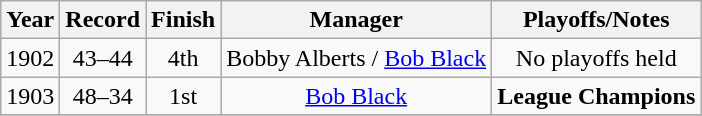<table class="wikitable" style="text-align:center">
<tr>
<th>Year</th>
<th>Record</th>
<th>Finish</th>
<th>Manager</th>
<th>Playoffs/Notes</th>
</tr>
<tr>
<td>1902</td>
<td>43–44</td>
<td>4th</td>
<td>Bobby Alberts / <a href='#'>Bob Black</a></td>
<td>No playoffs held</td>
</tr>
<tr bgcolor=>
<td>1903</td>
<td>48–34</td>
<td>1st</td>
<td><a href='#'>Bob Black</a></td>
<td><strong>League Champions</strong></td>
</tr>
<tr>
</tr>
</table>
